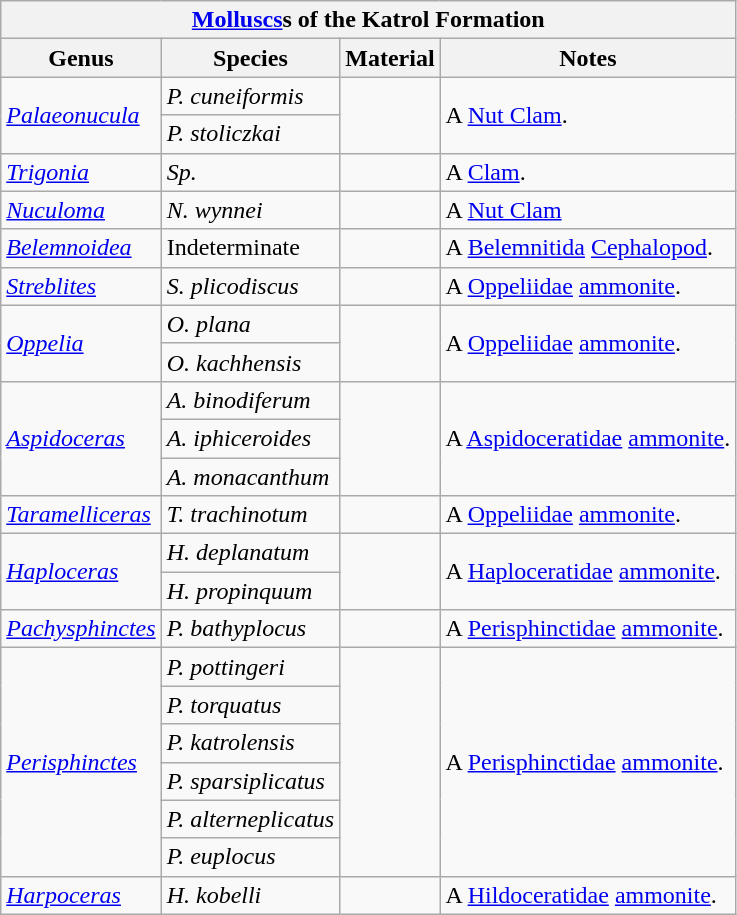<table class="wikitable" align="center">
<tr>
<th colspan="4" align="center"><a href='#'>Molluscs</a>s of the Katrol Formation</th>
</tr>
<tr>
<th>Genus</th>
<th>Species</th>
<th>Material</th>
<th>Notes</th>
</tr>
<tr>
<td rowspan="2"><em><a href='#'>Palaeonucula</a></em></td>
<td><em>P. cuneiformis</em></td>
<td rowspan="2"></td>
<td rowspan="2">A <a href='#'>Nut Clam</a>.</td>
</tr>
<tr>
<td><em>P. stoliczkai</em></td>
</tr>
<tr>
<td><em><a href='#'>Trigonia</a></em></td>
<td><em>Sp.</em></td>
<td></td>
<td>A <a href='#'>Clam</a>.</td>
</tr>
<tr>
<td><em><a href='#'>Nuculoma</a></em></td>
<td><em>N. wynnei</em></td>
<td></td>
<td>A <a href='#'>Nut Clam</a></td>
</tr>
<tr>
<td><em><a href='#'>Belemnoidea</a></em></td>
<td>Indeterminate</td>
<td></td>
<td>A <a href='#'>Belemnitida</a> <a href='#'>Cephalopod</a>.</td>
</tr>
<tr>
<td><em><a href='#'>Streblites</a></em></td>
<td><em>S. plicodiscus</em></td>
<td></td>
<td>A <a href='#'>Oppeliidae</a> <a href='#'>ammonite</a>.</td>
</tr>
<tr>
<td rowspan="2"><em><a href='#'>Oppelia</a></em></td>
<td><em>O. plana</em></td>
<td rowspan="2"></td>
<td rowspan="2">A <a href='#'>Oppeliidae</a> <a href='#'>ammonite</a>.</td>
</tr>
<tr>
<td><em>O. kachhensis</em></td>
</tr>
<tr>
<td rowspan="3"><em><a href='#'>Aspidoceras</a></em></td>
<td><em>A. binodiferum</em></td>
<td rowspan="3"></td>
<td rowspan="3">A <a href='#'>Aspidoceratidae</a> <a href='#'>ammonite</a>.</td>
</tr>
<tr>
<td><em>A. iphiceroides</em></td>
</tr>
<tr>
<td><em>A. monacanthum</em></td>
</tr>
<tr>
<td><em><a href='#'>Taramelliceras</a></em></td>
<td><em>T. trachinotum</em></td>
<td></td>
<td>A <a href='#'>Oppeliidae</a> <a href='#'>ammonite</a>.</td>
</tr>
<tr>
<td rowspan="2"><em><a href='#'>Haploceras</a></em></td>
<td><em>H. deplanatum</em></td>
<td rowspan="2"></td>
<td rowspan="2">A <a href='#'>Haploceratidae</a> <a href='#'>ammonite</a>.</td>
</tr>
<tr>
<td><em>H. propinquum</em></td>
</tr>
<tr>
<td><em><a href='#'>Pachysphinctes</a></em></td>
<td><em>P. bathyplocus</em></td>
<td></td>
<td>A <a href='#'>Perisphinctidae</a> <a href='#'>ammonite</a>.</td>
</tr>
<tr>
<td rowspan="6"><em><a href='#'>Perisphinctes</a></em></td>
<td><em>P. pottingeri</em></td>
<td rowspan="6"></td>
<td rowspan="6">A <a href='#'>Perisphinctidae</a> <a href='#'>ammonite</a>.</td>
</tr>
<tr>
<td><em>P. torquatus</em></td>
</tr>
<tr>
<td><em>P. katrolensis</em></td>
</tr>
<tr>
<td><em>P. sparsiplicatus</em></td>
</tr>
<tr>
<td><em>P. alterneplicatus</em></td>
</tr>
<tr>
<td><em>P. euplocus</em></td>
</tr>
<tr>
<td><em><a href='#'>Harpoceras</a></em></td>
<td><em>H. kobelli</em></td>
<td></td>
<td>A <a href='#'>Hildoceratidae</a> <a href='#'>ammonite</a>.</td>
</tr>
</table>
